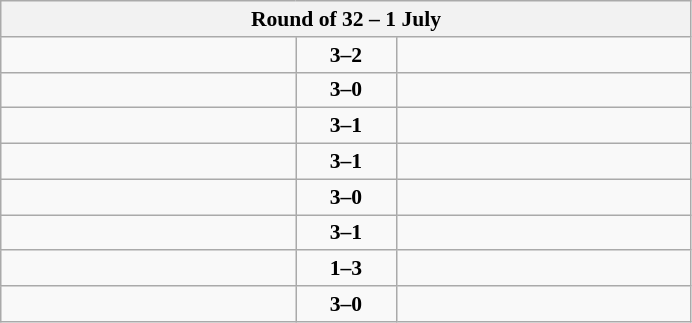<table class="wikitable" style="text-align: center; font-size:90% ">
<tr>
<th colspan=3>Round of 32 – 1 July</th>
</tr>
<tr>
<td align=left width="190"><strong></strong></td>
<td align=center width="60"><strong>3–2</strong></td>
<td align=left width="190"></td>
</tr>
<tr>
<td align=left><strong></strong></td>
<td align=center><strong>3–0</strong></td>
<td align=left></td>
</tr>
<tr>
<td align=left><strong></strong></td>
<td align=center><strong>3–1</strong></td>
<td align=left></td>
</tr>
<tr>
<td align=left><strong></strong></td>
<td align=center><strong>3–1</strong></td>
<td align=left></td>
</tr>
<tr>
<td align=left><strong></strong></td>
<td align=center><strong>3–0</strong></td>
<td align=left></td>
</tr>
<tr>
<td align=left><strong></strong></td>
<td align=center><strong>3–1</strong></td>
<td align=left></td>
</tr>
<tr>
<td align=left></td>
<td align=center><strong>1–3</strong></td>
<td align=left><strong></strong></td>
</tr>
<tr>
<td align=left><strong></strong></td>
<td align=center><strong>3–0</strong></td>
<td align=left></td>
</tr>
</table>
